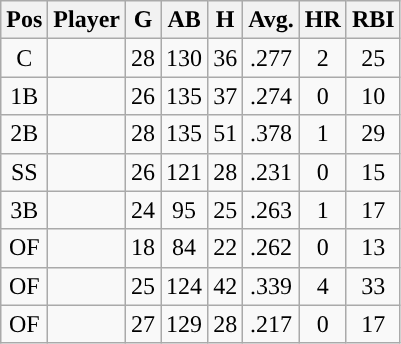<table class="wikitable sortable">
<tr>
<th>Pos</th>
<th>Player</th>
<th>G</th>
<th>AB</th>
<th>H</th>
<th>Avg.</th>
<th>HR</th>
<th>RBI</th>
</tr>
<tr align="center">
<td>C</td>
<td></td>
<td>28</td>
<td>130</td>
<td>36</td>
<td>.277</td>
<td>2</td>
<td>25</td>
</tr>
<tr align="center">
<td>1B</td>
<td></td>
<td>26</td>
<td>135</td>
<td>37</td>
<td>.274</td>
<td>0</td>
<td>10</td>
</tr>
<tr align="center">
<td>2B</td>
<td></td>
<td>28</td>
<td>135</td>
<td>51</td>
<td>.378</td>
<td>1</td>
<td>29</td>
</tr>
<tr align="center">
<td>SS</td>
<td></td>
<td>26</td>
<td>121</td>
<td>28</td>
<td>.231</td>
<td>0</td>
<td>15</td>
</tr>
<tr align="center">
<td>3B</td>
<td></td>
<td>24</td>
<td>95</td>
<td>25</td>
<td>.263</td>
<td>1</td>
<td>17</td>
</tr>
<tr align="center">
<td>OF</td>
<td></td>
<td>18</td>
<td>84</td>
<td>22</td>
<td>.262</td>
<td>0</td>
<td>13</td>
</tr>
<tr align="center">
<td>OF</td>
<td></td>
<td>25</td>
<td>124</td>
<td>42</td>
<td>.339</td>
<td>4</td>
<td>33</td>
</tr>
<tr align="center">
<td>OF</td>
<td></td>
<td>27</td>
<td>129</td>
<td>28</td>
<td>.217</td>
<td>0</td>
<td>17</td>
</tr>
</table>
